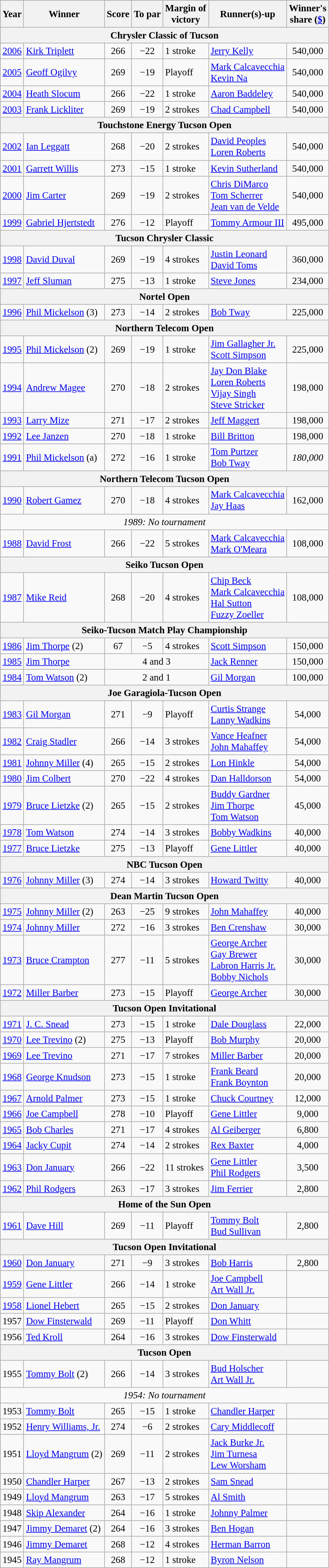<table class=wikitable style="font-size:95%">
<tr>
<th>Year</th>
<th>Winner</th>
<th>Score</th>
<th>To par</th>
<th>Margin of<br>victory</th>
<th>Runner(s)-up</th>
<th>Winner's<br>share (<a href='#'>$</a>)</th>
</tr>
<tr>
<th colspan=8>Chrysler Classic of Tucson</th>
</tr>
<tr>
<td><a href='#'>2006</a></td>
<td> <a href='#'>Kirk Triplett</a></td>
<td align=center>266</td>
<td align=center>−22</td>
<td>1 stroke</td>
<td> <a href='#'>Jerry Kelly</a></td>
<td align=center>540,000</td>
</tr>
<tr>
<td><a href='#'>2005</a></td>
<td> <a href='#'>Geoff Ogilvy</a></td>
<td align=center>269</td>
<td align=center>−19</td>
<td>Playoff</td>
<td> <a href='#'>Mark Calcavecchia</a><br> <a href='#'>Kevin Na</a></td>
<td align=center>540,000</td>
</tr>
<tr>
<td><a href='#'>2004</a></td>
<td> <a href='#'>Heath Slocum</a></td>
<td align=center>266</td>
<td align=center>−22</td>
<td>1 stroke</td>
<td> <a href='#'>Aaron Baddeley</a></td>
<td align=center>540,000</td>
</tr>
<tr>
<td><a href='#'>2003</a></td>
<td> <a href='#'>Frank Lickliter</a></td>
<td align=center>269</td>
<td align=center>−19</td>
<td>2 strokes</td>
<td> <a href='#'>Chad Campbell</a></td>
<td align=center>540,000</td>
</tr>
<tr>
<th colspan=8>Touchstone Energy Tucson Open</th>
</tr>
<tr>
<td><a href='#'>2002</a></td>
<td> <a href='#'>Ian Leggatt</a></td>
<td align=center>268</td>
<td align=center>−20</td>
<td>2 strokes</td>
<td> <a href='#'>David Peoples</a><br> <a href='#'>Loren Roberts</a></td>
<td align=center>540,000</td>
</tr>
<tr>
<td><a href='#'>2001</a></td>
<td> <a href='#'>Garrett Willis</a></td>
<td align=center>273</td>
<td align=center>−15</td>
<td>1 stroke</td>
<td> <a href='#'>Kevin Sutherland</a></td>
<td align=center>540,000</td>
</tr>
<tr>
<td><a href='#'>2000</a></td>
<td> <a href='#'>Jim Carter</a></td>
<td align=center>269</td>
<td align=center>−19</td>
<td>2 strokes</td>
<td> <a href='#'>Chris DiMarco</a><br> <a href='#'>Tom Scherrer</a><br> <a href='#'>Jean van de Velde</a></td>
<td align=center>540,000</td>
</tr>
<tr>
<td><a href='#'>1999</a></td>
<td> <a href='#'>Gabriel Hjertstedt</a></td>
<td align=center>276</td>
<td align=center>−12</td>
<td>Playoff</td>
<td> <a href='#'>Tommy Armour III</a></td>
<td align=center>495,000</td>
</tr>
<tr>
<th colspan=8>Tucson Chrysler Classic</th>
</tr>
<tr>
<td><a href='#'>1998</a></td>
<td> <a href='#'>David Duval</a></td>
<td align=center>269</td>
<td align=center>−19</td>
<td>4 strokes</td>
<td> <a href='#'>Justin Leonard</a><br> <a href='#'>David Toms</a></td>
<td align=center>360,000</td>
</tr>
<tr>
<td><a href='#'>1997</a></td>
<td> <a href='#'>Jeff Sluman</a></td>
<td align=center>275</td>
<td align=center>−13</td>
<td>1 stroke</td>
<td> <a href='#'>Steve Jones</a></td>
<td align=center>234,000</td>
</tr>
<tr>
<th colspan=8>Nortel Open</th>
</tr>
<tr>
<td><a href='#'>1996</a></td>
<td> <a href='#'>Phil Mickelson</a> (3)</td>
<td align=center>273</td>
<td align=center>−14</td>
<td>2 strokes</td>
<td> <a href='#'>Bob Tway</a></td>
<td align=center>225,000</td>
</tr>
<tr>
<th colspan=8>Northern Telecom Open</th>
</tr>
<tr>
<td><a href='#'>1995</a></td>
<td> <a href='#'>Phil Mickelson</a> (2)</td>
<td align=center>269</td>
<td align=center>−19</td>
<td>1 stroke</td>
<td> <a href='#'>Jim Gallagher Jr.</a><br> <a href='#'>Scott Simpson</a></td>
<td align=center>225,000</td>
</tr>
<tr>
<td><a href='#'>1994</a></td>
<td> <a href='#'>Andrew Magee</a></td>
<td align=center>270</td>
<td align=center>−18</td>
<td>2 strokes</td>
<td> <a href='#'>Jay Don Blake</a><br> <a href='#'>Loren Roberts</a><br> <a href='#'>Vijay Singh</a><br> <a href='#'>Steve Stricker</a></td>
<td align=center>198,000</td>
</tr>
<tr>
<td><a href='#'>1993</a></td>
<td> <a href='#'>Larry Mize</a></td>
<td align=center>271</td>
<td align=center>−17</td>
<td>2 strokes</td>
<td> <a href='#'>Jeff Maggert</a></td>
<td align=center>198,000</td>
</tr>
<tr>
<td><a href='#'>1992</a></td>
<td> <a href='#'>Lee Janzen</a></td>
<td align=center>270</td>
<td align=center>−18</td>
<td>1 stroke</td>
<td> <a href='#'>Bill Britton</a></td>
<td align=center>198,000</td>
</tr>
<tr>
<td><a href='#'>1991</a></td>
<td> <a href='#'>Phil Mickelson</a> (a)</td>
<td align=center>272</td>
<td align=center>−16</td>
<td>1 stroke</td>
<td> <a href='#'>Tom Purtzer</a><br> <a href='#'>Bob Tway</a></td>
<td align=center><em>180,000</em></td>
</tr>
<tr>
<th colspan=8>Northern Telecom Tucson Open</th>
</tr>
<tr>
<td><a href='#'>1990</a></td>
<td> <a href='#'>Robert Gamez</a></td>
<td align=center>270</td>
<td align=center>−18</td>
<td>4 strokes</td>
<td> <a href='#'>Mark Calcavecchia</a><br> <a href='#'>Jay Haas</a></td>
<td align=center>162,000</td>
</tr>
<tr>
<td colspan=7 align=center><em>1989: No tournament</em></td>
</tr>
<tr>
<td><a href='#'>1988</a></td>
<td> <a href='#'>David Frost</a></td>
<td align=center>266</td>
<td align=center>−22</td>
<td>5 strokes</td>
<td> <a href='#'>Mark Calcavecchia</a><br> <a href='#'>Mark O'Meara</a></td>
<td align=center>108,000</td>
</tr>
<tr>
<th colspan=8>Seiko Tucson Open</th>
</tr>
<tr>
<td><a href='#'>1987</a></td>
<td> <a href='#'>Mike Reid</a></td>
<td align=center>268</td>
<td align=center>−20</td>
<td>4 strokes</td>
<td> <a href='#'>Chip Beck</a><br> <a href='#'>Mark Calcavecchia</a><br> <a href='#'>Hal Sutton</a><br> <a href='#'>Fuzzy Zoeller</a></td>
<td align=center>108,000</td>
</tr>
<tr>
<th colspan=8>Seiko-Tucson Match Play Championship</th>
</tr>
<tr>
<td><a href='#'>1986</a></td>
<td> <a href='#'>Jim Thorpe</a> (2)</td>
<td align=center>67</td>
<td align=center>−5</td>
<td>4 strokes</td>
<td> <a href='#'>Scott Simpson</a></td>
<td align=center>150,000</td>
</tr>
<tr>
<td><a href='#'>1985</a></td>
<td> <a href='#'>Jim Thorpe</a></td>
<td colspan=3 align=center>4 and 3</td>
<td> <a href='#'>Jack Renner</a></td>
<td align=center>150,000</td>
</tr>
<tr>
<td><a href='#'>1984</a></td>
<td> <a href='#'>Tom Watson</a> (2)</td>
<td colspan=3 align=center>2 and 1</td>
<td> <a href='#'>Gil Morgan</a></td>
<td align=center>100,000</td>
</tr>
<tr>
<th colspan=8>Joe Garagiola-Tucson Open</th>
</tr>
<tr>
<td><a href='#'>1983</a></td>
<td> <a href='#'>Gil Morgan</a></td>
<td align=center>271</td>
<td align=center>−9</td>
<td>Playoff</td>
<td> <a href='#'>Curtis Strange</a><br> <a href='#'>Lanny Wadkins</a></td>
<td align=center>54,000</td>
</tr>
<tr>
<td><a href='#'>1982</a></td>
<td> <a href='#'>Craig Stadler</a></td>
<td align=center>266</td>
<td align=center>−14</td>
<td>3 strokes</td>
<td> <a href='#'>Vance Heafner</a><br> <a href='#'>John Mahaffey</a></td>
<td align=center>54,000</td>
</tr>
<tr>
<td><a href='#'>1981</a></td>
<td> <a href='#'>Johnny Miller</a> (4)</td>
<td align=center>265</td>
<td align=center>−15</td>
<td>2 strokes</td>
<td> <a href='#'>Lon Hinkle</a></td>
<td align=center>54,000</td>
</tr>
<tr>
<td><a href='#'>1980</a></td>
<td> <a href='#'>Jim Colbert</a></td>
<td align=center>270</td>
<td align=center>−22</td>
<td>4 strokes</td>
<td> <a href='#'>Dan Halldorson</a></td>
<td align=center>54,000</td>
</tr>
<tr>
<td><a href='#'>1979</a></td>
<td> <a href='#'>Bruce Lietzke</a> (2)</td>
<td align=center>265</td>
<td align=center>−15</td>
<td>2 strokes</td>
<td> <a href='#'>Buddy Gardner</a><br> <a href='#'>Jim Thorpe</a><br> <a href='#'>Tom Watson</a></td>
<td align=center>45,000</td>
</tr>
<tr>
<td><a href='#'>1978</a></td>
<td> <a href='#'>Tom Watson</a></td>
<td align=center>274</td>
<td align=center>−14</td>
<td>3 strokes</td>
<td> <a href='#'>Bobby Wadkins</a></td>
<td align=center>40,000</td>
</tr>
<tr>
<td><a href='#'>1977</a></td>
<td> <a href='#'>Bruce Lietzke</a></td>
<td align=center>275</td>
<td align=center>−13</td>
<td>Playoff</td>
<td> <a href='#'>Gene Littler</a></td>
<td align=center>40,000</td>
</tr>
<tr>
<th colspan=8>NBC Tucson Open</th>
</tr>
<tr>
<td><a href='#'>1976</a></td>
<td> <a href='#'>Johnny Miller</a> (3)</td>
<td align=center>274</td>
<td align=center>−14</td>
<td>3 strokes</td>
<td> <a href='#'>Howard Twitty</a></td>
<td align=center>40,000</td>
</tr>
<tr>
<th colspan=8>Dean Martin Tucson Open</th>
</tr>
<tr>
<td><a href='#'>1975</a></td>
<td> <a href='#'>Johnny Miller</a> (2)</td>
<td align=center>263</td>
<td align=center>−25</td>
<td>9 strokes</td>
<td> <a href='#'>John Mahaffey</a></td>
<td align=center>40,000</td>
</tr>
<tr>
<td><a href='#'>1974</a></td>
<td> <a href='#'>Johnny Miller</a></td>
<td align=center>272</td>
<td align=center>−16</td>
<td>3 strokes</td>
<td> <a href='#'>Ben Crenshaw</a></td>
<td align=center>30,000</td>
</tr>
<tr>
<td><a href='#'>1973</a></td>
<td> <a href='#'>Bruce Crampton</a></td>
<td align=center>277</td>
<td align=center>−11</td>
<td>5 strokes</td>
<td> <a href='#'>George Archer</a><br> <a href='#'>Gay Brewer</a><br> <a href='#'>Labron Harris Jr.</a><br> <a href='#'>Bobby Nichols</a></td>
<td align=center>30,000</td>
</tr>
<tr>
<td><a href='#'>1972</a></td>
<td> <a href='#'>Miller Barber</a></td>
<td align=center>273</td>
<td align=center>−15</td>
<td>Playoff</td>
<td> <a href='#'>George Archer</a></td>
<td align=center>30,000</td>
</tr>
<tr>
<th colspan=8>Tucson Open Invitational</th>
</tr>
<tr>
<td><a href='#'>1971</a></td>
<td> <a href='#'>J. C. Snead</a></td>
<td align=center>273</td>
<td align=center>−15</td>
<td>1 stroke</td>
<td> <a href='#'>Dale Douglass</a></td>
<td align=center>22,000</td>
</tr>
<tr>
<td><a href='#'>1970</a></td>
<td> <a href='#'>Lee Trevino</a> (2)</td>
<td align=center>275</td>
<td align=center>−13</td>
<td>Playoff</td>
<td> <a href='#'>Bob Murphy</a></td>
<td align=center>20,000</td>
</tr>
<tr>
<td><a href='#'>1969</a></td>
<td> <a href='#'>Lee Trevino</a></td>
<td align=center>271</td>
<td align=center>−17</td>
<td>7 strokes</td>
<td> <a href='#'>Miller Barber</a></td>
<td align=center>20,000</td>
</tr>
<tr>
<td><a href='#'>1968</a></td>
<td> <a href='#'>George Knudson</a></td>
<td align=center>273</td>
<td align=center>−15</td>
<td>1 stroke</td>
<td> <a href='#'>Frank Beard</a><br> <a href='#'>Frank Boynton</a></td>
<td align=center>20,000</td>
</tr>
<tr>
<td><a href='#'>1967</a></td>
<td> <a href='#'>Arnold Palmer</a></td>
<td align=center>273</td>
<td align=center>−15</td>
<td>1 stroke</td>
<td> <a href='#'>Chuck Courtney</a></td>
<td align=center>12,000</td>
</tr>
<tr>
<td><a href='#'>1966</a></td>
<td> <a href='#'>Joe Campbell</a></td>
<td align=center>278</td>
<td align=center>−10</td>
<td>Playoff</td>
<td> <a href='#'>Gene Littler</a></td>
<td align=center>9,000</td>
</tr>
<tr>
<td><a href='#'>1965</a></td>
<td> <a href='#'>Bob Charles</a></td>
<td align=center>271</td>
<td align=center>−17</td>
<td>4 strokes</td>
<td> <a href='#'>Al Geiberger</a></td>
<td align=center>6,800</td>
</tr>
<tr>
<td><a href='#'>1964</a></td>
<td> <a href='#'>Jacky Cupit</a></td>
<td align=center>274</td>
<td align=center>−14</td>
<td>2 strokes</td>
<td> <a href='#'>Rex Baxter</a></td>
<td align=center>4,000</td>
</tr>
<tr>
<td><a href='#'>1963</a></td>
<td> <a href='#'>Don January</a></td>
<td align=center>266</td>
<td align=center>−22</td>
<td>11 strokes</td>
<td> <a href='#'>Gene Littler</a><br> <a href='#'>Phil Rodgers</a></td>
<td align=center>3,500</td>
</tr>
<tr>
<td><a href='#'>1962</a></td>
<td> <a href='#'>Phil Rodgers</a></td>
<td align=center>263</td>
<td align=center>−17</td>
<td>3 strokes</td>
<td> <a href='#'>Jim Ferrier</a></td>
<td align=center>2,800</td>
</tr>
<tr>
<th colspan=8>Home of the Sun Open</th>
</tr>
<tr>
<td><a href='#'>1961</a></td>
<td> <a href='#'>Dave Hill</a></td>
<td align=center>269</td>
<td align=center>−11</td>
<td>Playoff</td>
<td> <a href='#'>Tommy Bolt</a><br> <a href='#'>Bud Sullivan</a></td>
<td align=center>2,800</td>
</tr>
<tr>
<th colspan=8>Tucson Open Invitational</th>
</tr>
<tr>
<td><a href='#'>1960</a></td>
<td> <a href='#'>Don January</a></td>
<td align=center>271</td>
<td align=center>−9</td>
<td>3 strokes</td>
<td> <a href='#'>Bob Harris</a></td>
<td align=center>2,800</td>
</tr>
<tr>
<td><a href='#'>1959</a></td>
<td> <a href='#'>Gene Littler</a></td>
<td align=center>266</td>
<td align=center>−14</td>
<td>1 stroke</td>
<td> <a href='#'>Joe Campbell</a><br> <a href='#'>Art Wall Jr.</a></td>
<td></td>
</tr>
<tr>
<td><a href='#'>1958</a></td>
<td> <a href='#'>Lionel Hebert</a></td>
<td align=center>265</td>
<td align=center>−15</td>
<td>2 strokes</td>
<td> <a href='#'>Don January</a></td>
<td></td>
</tr>
<tr>
<td>1957</td>
<td> <a href='#'>Dow Finsterwald</a></td>
<td align=center>269</td>
<td align=center>−11</td>
<td>Playoff</td>
<td> <a href='#'>Don Whitt</a></td>
<td></td>
</tr>
<tr>
<td>1956</td>
<td> <a href='#'>Ted Kroll</a></td>
<td align=center>264</td>
<td align=center>−16</td>
<td>3 strokes</td>
<td> <a href='#'>Dow Finsterwald</a></td>
<td></td>
</tr>
<tr>
<th colspan=8>Tucson Open</th>
</tr>
<tr>
<td>1955</td>
<td> <a href='#'>Tommy Bolt</a> (2)</td>
<td align=center>266</td>
<td align=center>−14</td>
<td>3 strokes</td>
<td> <a href='#'>Bud Holscher</a><br> <a href='#'>Art Wall Jr.</a></td>
<td></td>
</tr>
<tr>
<td colspan=7 align=center><em>1954: No tournament</em></td>
</tr>
<tr>
<td>1953</td>
<td> <a href='#'>Tommy Bolt</a></td>
<td align=center>265</td>
<td align=center>−15</td>
<td>1 stroke</td>
<td> <a href='#'>Chandler Harper</a></td>
<td></td>
</tr>
<tr>
<td>1952</td>
<td> <a href='#'>Henry Williams, Jr.</a></td>
<td align=center>274</td>
<td align=center>−6</td>
<td>2 strokes</td>
<td> <a href='#'>Cary Middlecoff</a></td>
<td></td>
</tr>
<tr>
<td>1951</td>
<td> <a href='#'>Lloyd Mangrum</a> (2)</td>
<td align=center>269</td>
<td align=center>−11</td>
<td>2 strokes</td>
<td> <a href='#'>Jack Burke Jr.</a><br> <a href='#'>Jim Turnesa</a><br> <a href='#'>Lew Worsham</a></td>
<td></td>
</tr>
<tr>
<td>1950</td>
<td> <a href='#'>Chandler Harper</a></td>
<td align=center>267</td>
<td align=center>−13</td>
<td>2 strokes</td>
<td> <a href='#'>Sam Snead</a></td>
<td></td>
</tr>
<tr>
<td>1949</td>
<td> <a href='#'>Lloyd Mangrum</a></td>
<td align=center>263</td>
<td align=center>−17</td>
<td>5 strokes</td>
<td> <a href='#'>Al Smith</a></td>
<td></td>
</tr>
<tr>
<td>1948</td>
<td> <a href='#'>Skip Alexander</a></td>
<td align=center>264</td>
<td align=center>−16</td>
<td>1 stroke</td>
<td> <a href='#'>Johnny Palmer</a></td>
<td></td>
</tr>
<tr>
<td>1947</td>
<td> <a href='#'>Jimmy Demaret</a> (2)</td>
<td align=center>264</td>
<td align=center>−16</td>
<td>3 strokes</td>
<td> <a href='#'>Ben Hogan</a></td>
<td></td>
</tr>
<tr>
<td>1946</td>
<td> <a href='#'>Jimmy Demaret</a></td>
<td align=center>268</td>
<td align=center>−12</td>
<td>4 strokes</td>
<td> <a href='#'>Herman Barron</a></td>
<td></td>
</tr>
<tr>
<td>1945</td>
<td> <a href='#'>Ray Mangrum</a></td>
<td align=center>268</td>
<td align=center>−12</td>
<td>1 stroke</td>
<td> <a href='#'>Byron Nelson</a></td>
<td></td>
</tr>
</table>
